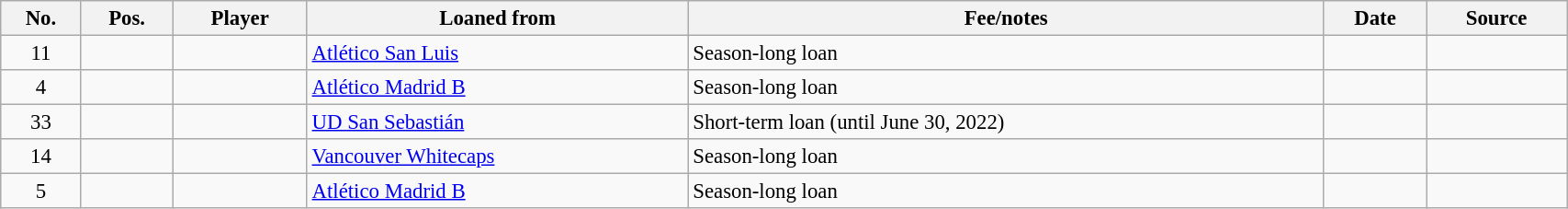<table class="wikitable sortable" style="width:90%; text-align:center; font-size:95%; text-align:left;">
<tr>
<th>No.</th>
<th>Pos.</th>
<th>Player</th>
<th>Loaned from</th>
<th>Fee/notes</th>
<th>Date</th>
<th>Source</th>
</tr>
<tr>
<td align=center>11</td>
<td align=center></td>
<td></td>
<td> <a href='#'>Atlético San Luis</a></td>
<td>Season-long loan</td>
<td></td>
<td></td>
</tr>
<tr>
<td align=center>4</td>
<td align=center></td>
<td></td>
<td> <a href='#'>Atlético Madrid B</a></td>
<td>Season-long loan</td>
<td></td>
<td></td>
</tr>
<tr>
<td align=center>33</td>
<td align=center></td>
<td></td>
<td> <a href='#'>UD San Sebastián</a></td>
<td>Short-term loan (until June 30, 2022)</td>
<td></td>
<td></td>
</tr>
<tr>
<td align=center>14</td>
<td align=center></td>
<td></td>
<td> <a href='#'>Vancouver Whitecaps</a></td>
<td>Season-long loan</td>
<td></td>
<td></td>
</tr>
<tr>
<td align=center>5</td>
<td align=center></td>
<td></td>
<td> <a href='#'>Atlético Madrid B</a></td>
<td>Season-long loan</td>
<td></td>
<td></td>
</tr>
</table>
